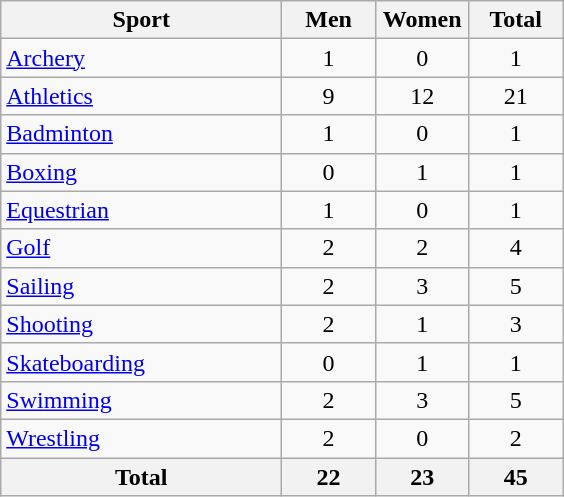<table class="wikitable sortable" style="text-align:center;">
<tr>
<th width=180>Sport</th>
<th width=55>Men</th>
<th width=55>Women</th>
<th width=55>Total</th>
</tr>
<tr>
<td align=left><a href='#'>Archery</a></td>
<td>1</td>
<td>0</td>
<td>1</td>
</tr>
<tr>
<td align=left><a href='#'>Athletics</a></td>
<td>9</td>
<td>12</td>
<td>21</td>
</tr>
<tr>
<td align=left><a href='#'>Badminton</a></td>
<td>1</td>
<td>0</td>
<td>1</td>
</tr>
<tr>
<td align=left><a href='#'>Boxing</a></td>
<td>0</td>
<td>1</td>
<td>1</td>
</tr>
<tr>
<td align=left><a href='#'>Equestrian</a></td>
<td>1</td>
<td>0</td>
<td>1</td>
</tr>
<tr>
<td align=left><a href='#'>Golf</a></td>
<td>2</td>
<td>2</td>
<td>4</td>
</tr>
<tr>
<td align=left><a href='#'>Sailing</a></td>
<td>2</td>
<td>3</td>
<td>5</td>
</tr>
<tr>
<td align=left><a href='#'>Shooting</a></td>
<td>2</td>
<td>1</td>
<td>3</td>
</tr>
<tr>
<td align=left><a href='#'>Skateboarding</a></td>
<td>0</td>
<td>1</td>
<td>1</td>
</tr>
<tr>
<td align=left><a href='#'>Swimming</a></td>
<td>2</td>
<td>3</td>
<td>5</td>
</tr>
<tr>
<td align=left><a href='#'>Wrestling</a></td>
<td>2</td>
<td>0</td>
<td>2</td>
</tr>
<tr>
<th>Total</th>
<th>22</th>
<th>23</th>
<th>45</th>
</tr>
</table>
